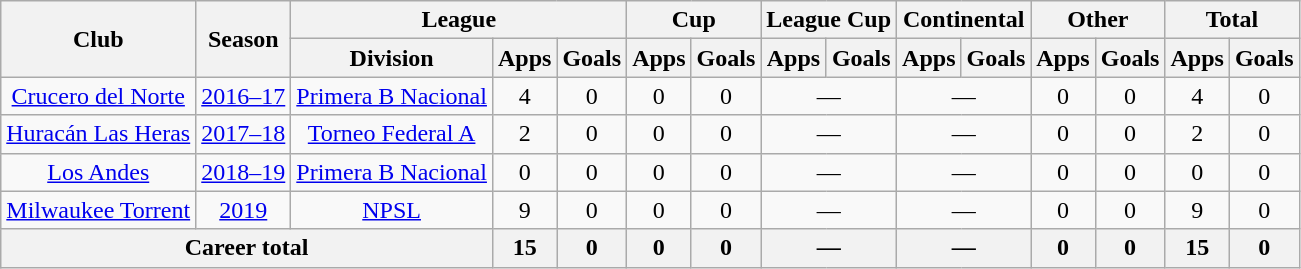<table class="wikitable" style="text-align:center">
<tr>
<th rowspan="2">Club</th>
<th rowspan="2">Season</th>
<th colspan="3">League</th>
<th colspan="2">Cup</th>
<th colspan="2">League Cup</th>
<th colspan="2">Continental</th>
<th colspan="2">Other</th>
<th colspan="2">Total</th>
</tr>
<tr>
<th>Division</th>
<th>Apps</th>
<th>Goals</th>
<th>Apps</th>
<th>Goals</th>
<th>Apps</th>
<th>Goals</th>
<th>Apps</th>
<th>Goals</th>
<th>Apps</th>
<th>Goals</th>
<th>Apps</th>
<th>Goals</th>
</tr>
<tr>
<td rowspan="1"><a href='#'>Crucero del Norte</a></td>
<td><a href='#'>2016–17</a></td>
<td rowspan="1"><a href='#'>Primera B Nacional</a></td>
<td>4</td>
<td>0</td>
<td>0</td>
<td>0</td>
<td colspan="2">—</td>
<td colspan="2">—</td>
<td>0</td>
<td>0</td>
<td>4</td>
<td>0</td>
</tr>
<tr>
<td rowspan="1"><a href='#'>Huracán Las Heras</a></td>
<td><a href='#'>2017–18</a></td>
<td rowspan="1"><a href='#'>Torneo Federal A</a></td>
<td>2</td>
<td>0</td>
<td>0</td>
<td>0</td>
<td colspan="2">—</td>
<td colspan="2">—</td>
<td>0</td>
<td>0</td>
<td>2</td>
<td>0</td>
</tr>
<tr>
<td rowspan="1"><a href='#'>Los Andes</a></td>
<td><a href='#'>2018–19</a></td>
<td rowspan="1"><a href='#'>Primera B Nacional</a></td>
<td>0</td>
<td>0</td>
<td>0</td>
<td>0</td>
<td colspan="2">—</td>
<td colspan="2">—</td>
<td>0</td>
<td>0</td>
<td>0</td>
<td>0</td>
</tr>
<tr>
<td rowspan="1"><a href='#'>Milwaukee Torrent</a></td>
<td><a href='#'>2019</a></td>
<td rowspan="1"><a href='#'>NPSL</a></td>
<td>9</td>
<td>0</td>
<td>0</td>
<td>0</td>
<td colspan="2">—</td>
<td colspan="2">—</td>
<td>0</td>
<td>0</td>
<td>9</td>
<td>0</td>
</tr>
<tr>
<th colspan="3">Career total</th>
<th>15</th>
<th>0</th>
<th>0</th>
<th>0</th>
<th colspan="2">—</th>
<th colspan="2">—</th>
<th>0</th>
<th>0</th>
<th>15</th>
<th>0</th>
</tr>
</table>
